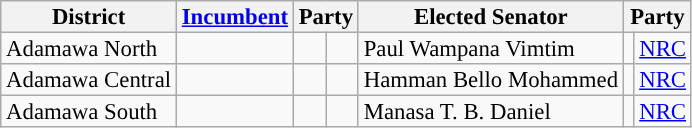<table class="sortable wikitable" style="font-size:95%;line-height:14px;">
<tr>
<th class="unsortable">District</th>
<th class="unsortable"><a href='#'>Incumbent</a></th>
<th colspan="2">Party</th>
<th class="unsortable">Elected Senator</th>
<th colspan="2">Party</th>
</tr>
<tr>
<td>Adamawa North</td>
<td></td>
<td></td>
<td></td>
<td>Paul Wampana Vimtim</td>
<td style="background:"></td>
<td><a href='#'>NRC</a></td>
</tr>
<tr>
<td>Adamawa Central</td>
<td></td>
<td></td>
<td></td>
<td>Hamman Bello Mohammed</td>
<td style="background:"></td>
<td><a href='#'>NRC</a></td>
</tr>
<tr>
<td>Adamawa South</td>
<td></td>
<td></td>
<td></td>
<td>Manasa T. B. Daniel</td>
<td style="background:"></td>
<td><a href='#'>NRC</a></td>
</tr>
</table>
